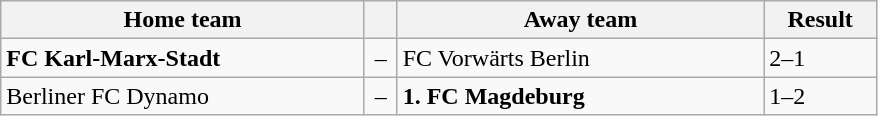<table class="wikitable" style="width:585px;" border="1">
<tr>
<th style="width:250px;" align="left">Home team</th>
<th style="width:15px;"></th>
<th style="width:250px;" align="left">Away team</th>
<th style="width:70px;" align="center;">Result</th>
</tr>
<tr>
<td><strong>FC Karl-Marx-Stadt</strong></td>
<td align="center">–</td>
<td>FC Vorwärts Berlin</td>
<td>2–1</td>
</tr>
<tr>
<td>Berliner FC Dynamo</td>
<td align="center">–</td>
<td><strong>1. FC Magdeburg</strong></td>
<td>1–2</td>
</tr>
</table>
